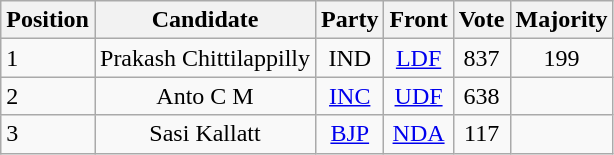<table class="wikitable">
<tr>
<th scope="col">Position</th>
<th scope="col">Candidate</th>
<th scope="col">Party</th>
<th scope="col">Front</th>
<th scope="col">Vote</th>
<th scope="col">Majority</th>
</tr>
<tr>
<td>1</td>
<td align="center">Prakash Chittilappilly</td>
<td align="center">IND</td>
<td align="center"><a href='#'>LDF</a></td>
<td align="center">837</td>
<td align="center">199</td>
</tr>
<tr>
<td>2</td>
<td align="center">Anto C M</td>
<td align="center"><a href='#'>INC</a></td>
<td align="center"><a href='#'>UDF</a></td>
<td align="center">638</td>
<td align="center"></td>
</tr>
<tr>
<td>3</td>
<td align="center">Sasi Kallatt</td>
<td align="center"><a href='#'>BJP</a></td>
<td align="center"><a href='#'>NDA</a></td>
<td align="center">117</td>
<td align="center"></td>
</tr>
</table>
